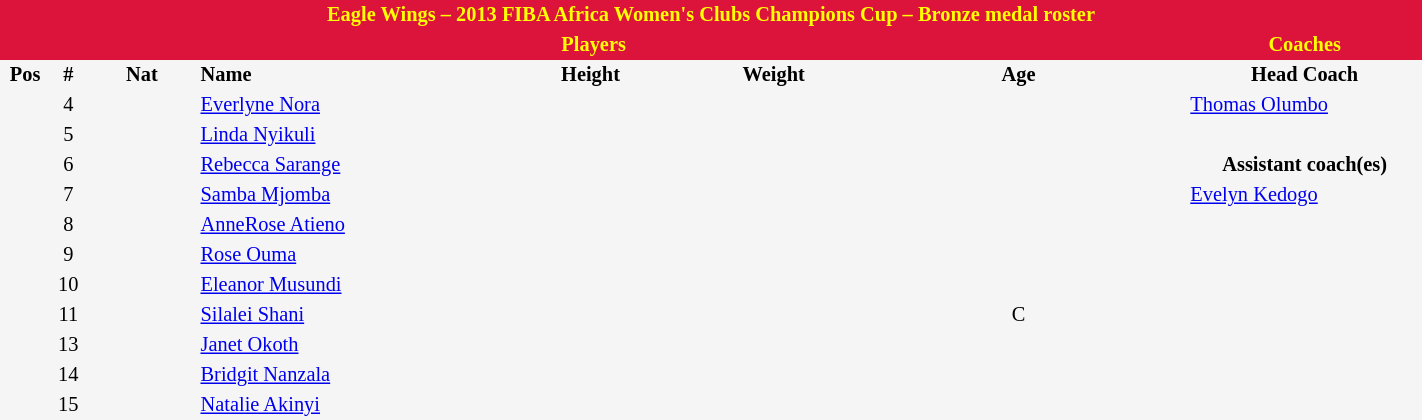<table border=0 cellpadding=2 cellspacing=0  |- bgcolor=#f5f5f5 style="text-align:center; font-size:85%;" width=75%>
<tr>
<td colspan="8" style="background: #dc143c; color: yellow"><strong>Eagle Wings – 2013 FIBA Africa Women's Clubs Champions Cup – Bronze medal roster</strong></td>
</tr>
<tr>
<td colspan="7" style="background: #dc143c; color: yellow"><strong>Players</strong></td>
<td style="background: #dc143c; color: yellow"><strong>Coaches</strong></td>
</tr>
<tr style="background=#f5f5f5; color: black">
<th width=5px>Pos</th>
<th width=5px>#</th>
<th width=50px>Nat</th>
<th width=135px align=left>Name</th>
<th width=100px>Height</th>
<th width=70px>Weight</th>
<th width=160px>Age</th>
<th width=110px>Head Coach</th>
</tr>
<tr>
<td></td>
<td>4</td>
<td></td>
<td align=left><a href='#'>Everlyne Nora</a></td>
<td><span></span></td>
<td><span></span></td>
<td><span></span></td>
<td align=left> <a href='#'>Thomas Olumbo</a></td>
</tr>
<tr>
<td></td>
<td>5</td>
<td></td>
<td align=left><a href='#'>Linda Nyikuli</a></td>
<td><span></span></td>
<td><span></span></td>
<td><span></span></td>
</tr>
<tr>
<td></td>
<td>6</td>
<td></td>
<td align=left><a href='#'>Rebecca Sarange</a></td>
<td><span></span></td>
<td><span></span></td>
<td><span></span></td>
<td><strong>Assistant coach(es)</strong></td>
</tr>
<tr>
<td></td>
<td>7</td>
<td></td>
<td align=left><a href='#'>Samba Mjomba</a></td>
<td><span></span></td>
<td><span></span></td>
<td><span></span></td>
<td align=left> <a href='#'>Evelyn Kedogo</a></td>
</tr>
<tr>
<td></td>
<td>8</td>
<td></td>
<td align=left><a href='#'>AnneRose Atieno </a></td>
<td><span></span></td>
<td><span></span></td>
<td><span></span></td>
</tr>
<tr>
<td></td>
<td>9</td>
<td></td>
<td align=left><a href='#'>Rose Ouma</a></td>
<td><span></span></td>
<td><span></span></td>
<td><span></span></td>
</tr>
<tr>
<td></td>
<td>10</td>
<td></td>
<td align=left><a href='#'>Eleanor Musundi</a></td>
<td><span></span></td>
<td><span></span></td>
<td></td>
</tr>
<tr>
<td></td>
<td>11</td>
<td></td>
<td align=left><a href='#'>Silalei Shani</a></td>
<td><span></span></td>
<td><span></span></td>
<td><span> C</span></td>
</tr>
<tr>
<td></td>
<td>13</td>
<td></td>
<td align=left><a href='#'>Janet Okoth</a></td>
<td><span></span></td>
<td><span></span></td>
<td><span></span></td>
</tr>
<tr>
<td></td>
<td>14</td>
<td></td>
<td align=left><a href='#'>Bridgit Nanzala</a></td>
<td><span></span></td>
<td><span></span></td>
<td><span></span></td>
</tr>
<tr>
<td></td>
<td>15</td>
<td></td>
<td align=left><a href='#'>Natalie Akinyi</a></td>
<td><span></span></td>
<td><span></span></td>
<td><span></span></td>
</tr>
</table>
